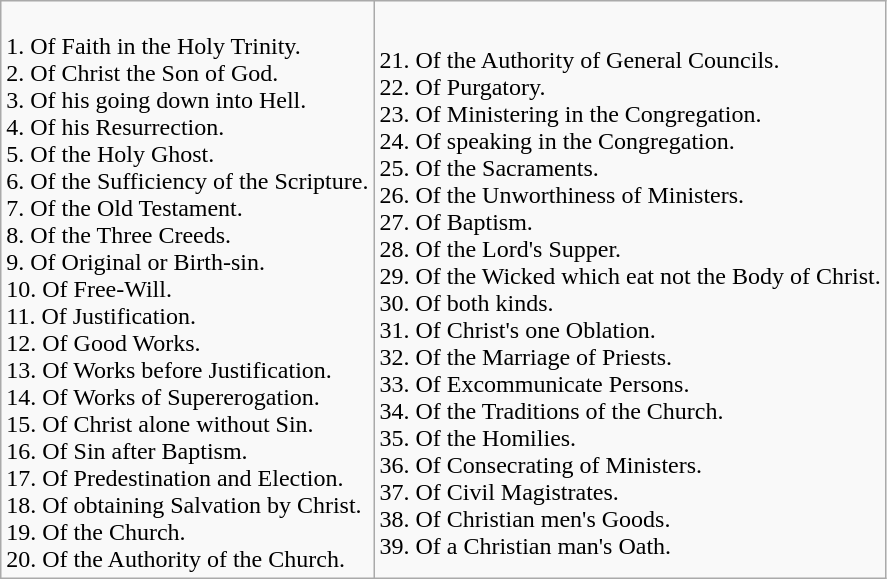<table class="wikitable mw-collapsible">
<tr>
<td><br>1. Of Faith in the Holy Trinity.<br>
2. Of Christ the Son of God.<br>
3. Of his going down into Hell.<br>
4. Of his Resurrection.<br>
5. Of the Holy Ghost.<br>
6. Of the Sufficiency of the Scripture.<br>
7. Of the Old Testament.<br>
8. Of the Three Creeds.<br>
9. Of Original or Birth-sin.<br>
10. Of Free-Will.<br>
11. Of Justification.<br>
12. Of Good Works.<br>
13. Of Works before Justification.<br>
14. Of Works of Supererogation.<br>
15. Of Christ alone without Sin.<br>
16. Of Sin after Baptism.<br>
17. Of Predestination and Election.<br>
18. Of obtaining Salvation by Christ.<br>
19. Of the Church.<br>
20. Of the Authority of the Church.</td>
<td><br>21. Of the Authority of General Councils.<br>
22. Of Purgatory.<br>
23. Of Ministering in the Congregation.<br>
24. Of speaking in the Congregation.<br>
25. Of the Sacraments.<br>
26. Of the Unworthiness of Ministers.<br>
27. Of Baptism.<br>
28. Of the Lord's Supper.<br>
29. Of the Wicked which eat not the Body of Christ.<br>
30. Of both kinds.<br>
31. Of Christ's one Oblation.<br>
32. Of the Marriage of Priests.<br>
33. Of Excommunicate Persons.<br>
34. Of the Traditions of the Church.<br>
35. Of the Homilies.<br>
36. Of Consecrating of Ministers.<br>
37. Of Civil Magistrates.<br>
38. Of Christian men's Goods.<br>
39. Of a Christian man's Oath.</td>
</tr>
</table>
